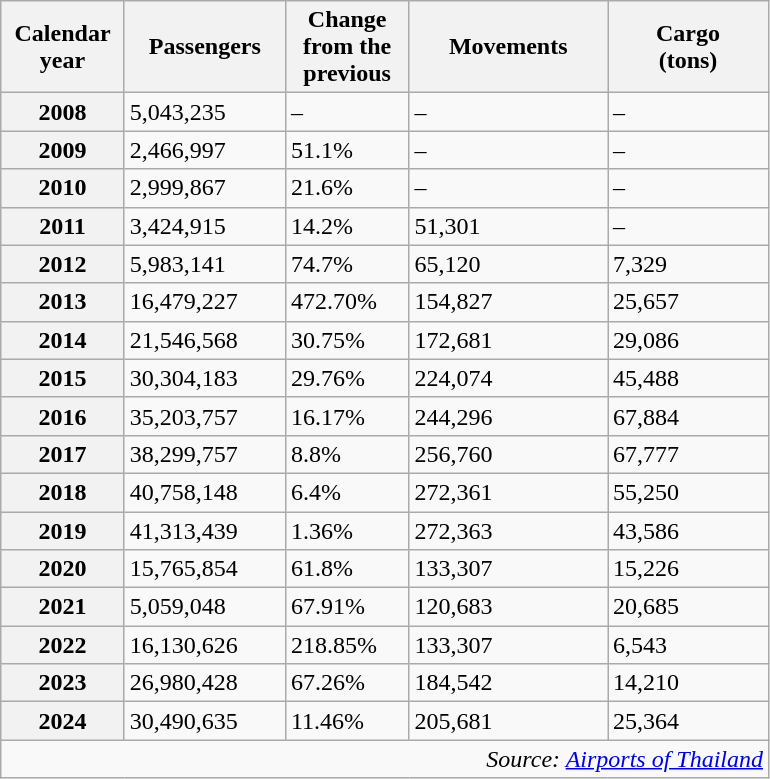<table class="wikitable sortable" style=" font-size: 90% width= align= margin:auto;">
<tr>
<th style="width:75px">Calendar year</th>
<th style="width:100px">Passengers</th>
<th style="width:75px">Change from the previous</th>
<th style="width:125px">Movements</th>
<th style="width:100px">Cargo<br>(tons)</th>
</tr>
<tr>
<th>2008</th>
<td>5,043,235</td>
<td>–</td>
<td>–</td>
<td>–</td>
</tr>
<tr>
<th>2009</th>
<td>2,466,997</td>
<td>51.1%</td>
<td>–</td>
<td>–</td>
</tr>
<tr>
<th>2010</th>
<td>2,999,867</td>
<td>21.6%</td>
<td>–</td>
<td>–</td>
</tr>
<tr>
<th>2011</th>
<td>3,424,915</td>
<td>14.2%</td>
<td>51,301</td>
<td>–</td>
</tr>
<tr>
<th>2012</th>
<td>5,983,141</td>
<td>74.7%</td>
<td>65,120</td>
<td>7,329</td>
</tr>
<tr>
<th>2013</th>
<td>16,479,227</td>
<td>472.70%</td>
<td>154,827</td>
<td>25,657</td>
</tr>
<tr>
<th>2014</th>
<td>21,546,568</td>
<td>30.75%</td>
<td>172,681</td>
<td>29,086</td>
</tr>
<tr>
<th>2015</th>
<td>30,304,183</td>
<td>29.76%</td>
<td>224,074</td>
<td>45,488</td>
</tr>
<tr>
<th>2016</th>
<td>35,203,757</td>
<td>16.17%</td>
<td>244,296</td>
<td>67,884</td>
</tr>
<tr>
<th>2017</th>
<td>38,299,757</td>
<td>8.8%</td>
<td>256,760</td>
<td>67,777</td>
</tr>
<tr>
<th>2018</th>
<td>40,758,148</td>
<td>6.4%</td>
<td>272,361</td>
<td>55,250</td>
</tr>
<tr>
<th>2019</th>
<td>41,313,439</td>
<td>1.36%</td>
<td>272,363</td>
<td>43,586</td>
</tr>
<tr>
<th>2020</th>
<td>15,765,854</td>
<td>61.8%</td>
<td>133,307</td>
<td>15,226</td>
</tr>
<tr>
<th>2021</th>
<td>5,059,048</td>
<td>67.91%</td>
<td>120,683</td>
<td>20,685</td>
</tr>
<tr>
<th>2022</th>
<td>16,130,626</td>
<td>218.85%</td>
<td>133,307</td>
<td>6,543</td>
</tr>
<tr>
<th>2023</th>
<td>26,980,428</td>
<td>67.26%</td>
<td>184,542</td>
<td>14,210</td>
</tr>
<tr>
<th>2024</th>
<td>30,490,635</td>
<td>11.46%</td>
<td>205,681</td>
<td>25,364</td>
</tr>
<tr>
<td colspan="5" style="text-align:right;"><em>Source: <a href='#'>Airports of Thailand</a></em></td>
</tr>
</table>
